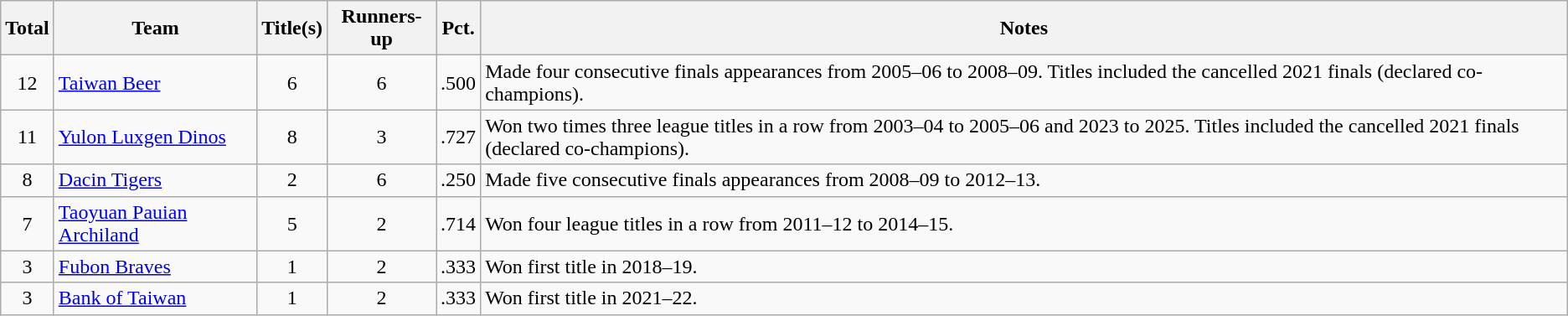<table class="wikitable">
<tr>
<th>Total</th>
<th>Team</th>
<th>Title(s)</th>
<th>Runners-up</th>
<th>Pct.</th>
<th>Notes</th>
</tr>
<tr>
<td align="center">12</td>
<td><a href='#'>Taiwan Beer</a></td>
<td align="center">6</td>
<td align="center">6</td>
<td align="center">.500</td>
<td>Made four consecutive finals appearances from 2005–06 to 2008–09. Titles included the cancelled 2021 finals (declared co-champions).</td>
</tr>
<tr>
<td align="center">11</td>
<td><a href='#'>Yulon Luxgen Dinos</a></td>
<td align="center">8</td>
<td align="center">3</td>
<td align="center">.727</td>
<td>Won two times three league titles in a row from 2003–04 to 2005–06 and 2023 to 2025. Titles included the cancelled 2021 finals (declared co-champions).</td>
</tr>
<tr>
<td align="center">8</td>
<td><a href='#'>Dacin Tigers</a></td>
<td align="center">2</td>
<td align="center">6</td>
<td align="center">.250</td>
<td>Made five consecutive finals appearances from 2008–09 to 2012–13.</td>
</tr>
<tr>
<td align="center">7</td>
<td><a href='#'>Taoyuan Pauian Archiland</a></td>
<td align="center">5</td>
<td align="center">2</td>
<td align="center">.714</td>
<td>Won four league titles in a row from 2011–12 to 2014–15.</td>
</tr>
<tr>
<td align="center">3</td>
<td><a href='#'>Fubon Braves</a></td>
<td align="center">1</td>
<td align="center">2</td>
<td align="center">.333</td>
<td>Won first title in 2018–19.</td>
</tr>
<tr>
<td align="center">3</td>
<td><a href='#'>Bank of Taiwan</a></td>
<td align="center">1</td>
<td align="center">2</td>
<td align="center">.333</td>
<td>Won first title in 2021–22.</td>
</tr>
</table>
